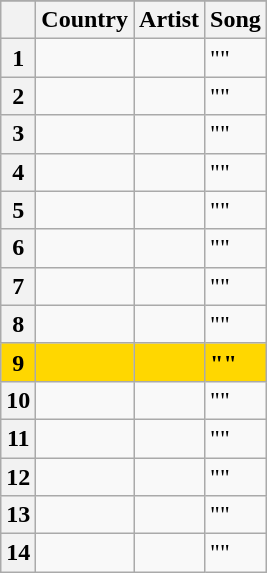<table class="sortable wikitable plainrowheaders">
<tr>
</tr>
<tr>
<th scope="col"></th>
<th scope="col">Country</th>
<th scope="col">Artist</th>
<th scope="col">Song</th>
</tr>
<tr>
<th scope="row" style="text-align:center;">1</th>
<td></td>
<td></td>
<td>""</td>
</tr>
<tr>
<th scope="row" style="text-align:center;">2</th>
<td></td>
<td></td>
<td>""</td>
</tr>
<tr>
<th scope="row" style="text-align:center;">3</th>
<td></td>
<td></td>
<td>""</td>
</tr>
<tr>
<th scope="row" style="text-align:center;">4</th>
<td></td>
<td></td>
<td>""</td>
</tr>
<tr>
<th scope="row" style="text-align:center;">5</th>
<td></td>
<td></td>
<td>""</td>
</tr>
<tr>
<th scope="row" style="text-align:center;">6</th>
<td></td>
<td></td>
<td>""</td>
</tr>
<tr>
<th scope="row" style="text-align:center;">7</th>
<td></td>
<td></td>
<td>""</td>
</tr>
<tr>
<th scope="row" style="text-align:center;">8</th>
<td></td>
<td></td>
<td>""</td>
</tr>
<tr style="font-weight:bold; background:gold">
<th scope="row" style="text-align:center; font-weight:bold; background:gold">9</th>
<td></td>
<td></td>
<td>""</td>
</tr>
<tr>
<th scope="row" style="text-align:center;">10</th>
<td></td>
<td></td>
<td>""</td>
</tr>
<tr>
<th scope="row" style="text-align:center;">11</th>
<td></td>
<td></td>
<td>""</td>
</tr>
<tr>
<th scope="row" style="text-align:center;">12</th>
<td></td>
<td></td>
<td>""</td>
</tr>
<tr>
<th scope="row" style="text-align:center;">13</th>
<td></td>
<td></td>
<td>""</td>
</tr>
<tr>
<th scope="row" style="text-align:center;">14</th>
<td></td>
<td></td>
<td>""</td>
</tr>
</table>
